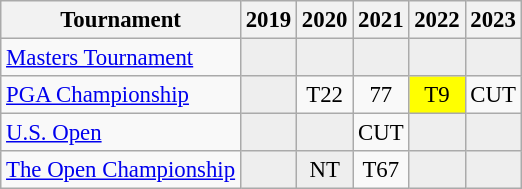<table class="wikitable" style="font-size:95%;text-align:center;">
<tr>
<th>Tournament</th>
<th>2019</th>
<th>2020</th>
<th>2021</th>
<th>2022</th>
<th>2023</th>
</tr>
<tr>
<td align=left><a href='#'>Masters Tournament</a></td>
<td style="background:#eeeeee;"></td>
<td style="background:#eeeeee;"></td>
<td style="background:#eeeeee;"></td>
<td style="background:#eeeeee;"></td>
<td style="background:#eeeeee;"></td>
</tr>
<tr>
<td align=left><a href='#'>PGA Championship</a></td>
<td style="background:#eeeeee;"></td>
<td>T22</td>
<td>77</td>
<td style="background:yellow;">T9</td>
<td>CUT</td>
</tr>
<tr>
<td align=left><a href='#'>U.S. Open</a></td>
<td style="background:#eeeeee;"></td>
<td style="background:#eeeeee;"></td>
<td>CUT</td>
<td style="background:#eeeeee;"></td>
<td style="background:#eeeeee;"></td>
</tr>
<tr>
<td align=left><a href='#'>The Open Championship</a></td>
<td style="background:#eeeeee;"></td>
<td style="background:#eeeeee;">NT</td>
<td>T67</td>
<td style="background:#eeeeee;"></td>
<td style="background:#eeeeee;"></td>
</tr>
</table>
